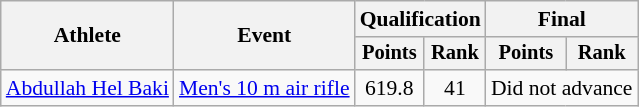<table class="wikitable" style="font-size:90%">
<tr>
<th rowspan="2">Athlete</th>
<th rowspan="2">Event</th>
<th colspan=2>Qualification</th>
<th colspan=2>Final</th>
</tr>
<tr style="font-size:95%">
<th>Points</th>
<th>Rank</th>
<th>Points</th>
<th>Rank</th>
</tr>
<tr align=center>
<td align=left><a href='#'>Abdullah Hel Baki</a></td>
<td align=left><a href='#'>Men's 10 m air rifle</a></td>
<td>619.8</td>
<td>41</td>
<td colspan="2">Did not advance</td>
</tr>
</table>
